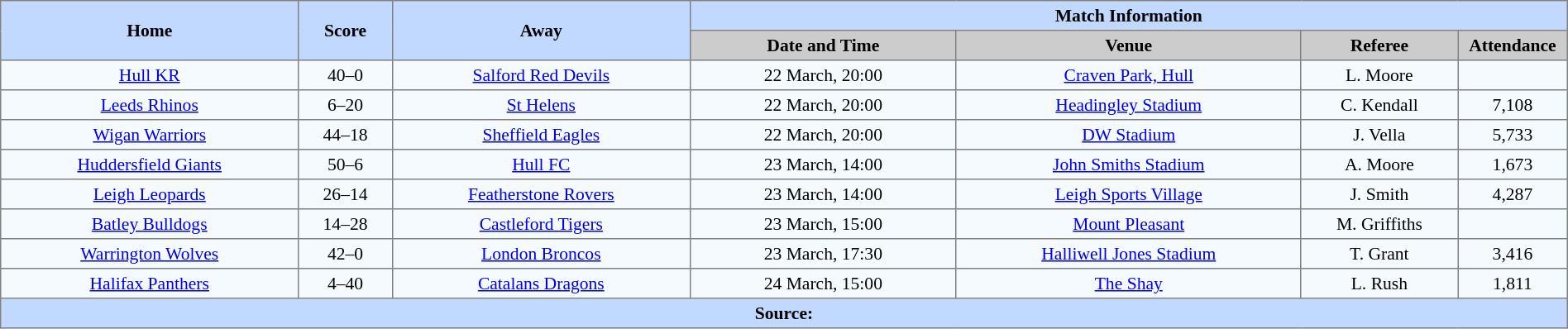<table border=1 style="border-collapse:collapse; font-size:90%; text-align:center"; cellpadding=3 cellspacing=0 width=100%>
<tr bgcolor="#c1d8ff">
<th rowspan=2 width=19%>Home</th>
<th rowspan=2 width=6%>Score</th>
<th rowspan=2 width=19%>Away</th>
<th colspan=4>Match Information</th>
</tr>
<tr bgcolor="#cccccc">
<th width=17%>Date and Time</th>
<th width=22%>Venue</th>
<th width=10%>Referee</th>
<th width=7%>Attendance</th>
</tr>
<tr bgcolor=#f5faff>
<td><a href='#'>Hull KR</a></td>
<td>40–0</td>
<td><a href='#'>Salford Red Devils</a></td>
<td>22 March, 20:00</td>
<td><a href='#'>Craven Park, Hull</a></td>
<td>L. Moore</td>
<td></td>
</tr>
<tr bgcolor=#f5faff>
<td><a href='#'>Leeds Rhinos</a></td>
<td>6–20</td>
<td><a href='#'>St Helens</a></td>
<td>22 March, 20:00</td>
<td><a href='#'>Headingley Stadium</a></td>
<td>C. Kendall</td>
<td>7,108</td>
</tr>
<tr bgcolor=#f5faff>
<td><a href='#'>Wigan Warriors</a></td>
<td>44–18</td>
<td><a href='#'>Sheffield Eagles</a></td>
<td>22 March, 20:00</td>
<td><a href='#'>DW Stadium</a></td>
<td>J. Vella</td>
<td>5,733</td>
</tr>
<tr bgcolor=#f5faff>
<td><a href='#'>Huddersfield Giants</a></td>
<td>50–6</td>
<td><a href='#'>Hull FC</a></td>
<td>23 March, 14:00</td>
<td><a href='#'>John Smiths Stadium</a></td>
<td>A. Moore</td>
<td>1,673</td>
</tr>
<tr bgcolor=#f5faff>
<td><a href='#'>Leigh Leopards</a></td>
<td>26–14</td>
<td><a href='#'>Featherstone Rovers</a></td>
<td>23 March, 14:00</td>
<td><a href='#'>Leigh Sports Village</a></td>
<td>J. Smith</td>
<td>4,287</td>
</tr>
<tr bgcolor=#f5faff>
<td><a href='#'>Batley Bulldogs</a></td>
<td>14–28</td>
<td><a href='#'>Castleford Tigers</a></td>
<td>23 March, 15:00</td>
<td><a href='#'>Mount Pleasant</a></td>
<td>M. Griffiths</td>
<td></td>
</tr>
<tr bgcolor=#f5faff>
<td><a href='#'>Warrington Wolves</a></td>
<td>42–0</td>
<td><a href='#'>London Broncos</a></td>
<td>23 March, 17:30</td>
<td><a href='#'>Halliwell Jones Stadium</a></td>
<td>T. Grant</td>
<td>3,416</td>
</tr>
<tr bgcolor=#f5faff>
<td><a href='#'>Halifax Panthers</a></td>
<td>4–40</td>
<td><a href='#'>Catalans Dragons</a></td>
<td>24 March, 15:00</td>
<td><a href='#'>The Shay</a></td>
<td>L. Rush</td>
<td>1,811</td>
</tr>
<tr style="background:#c1d8ff;">
<th colspan=7>Source:</th>
</tr>
</table>
